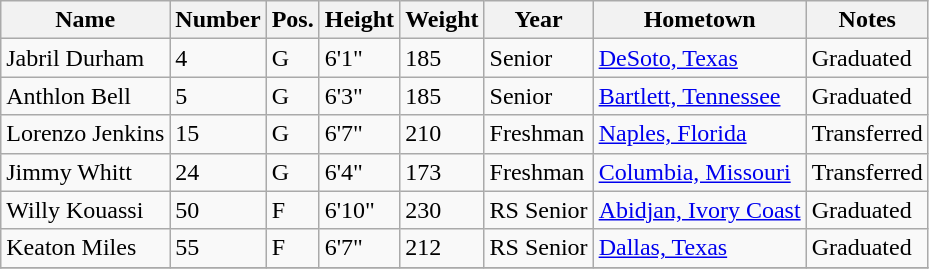<table class="wikitable sortable" border="1">
<tr>
<th>Name</th>
<th>Number</th>
<th>Pos.</th>
<th>Height</th>
<th>Weight</th>
<th>Year</th>
<th>Hometown</th>
<th class="unsortable">Notes</th>
</tr>
<tr>
<td>Jabril Durham</td>
<td>4</td>
<td>G</td>
<td>6'1"</td>
<td>185</td>
<td>Senior</td>
<td><a href='#'>DeSoto, Texas</a></td>
<td>Graduated</td>
</tr>
<tr>
<td>Anthlon Bell</td>
<td>5</td>
<td>G</td>
<td>6'3"</td>
<td>185</td>
<td>Senior</td>
<td><a href='#'>Bartlett, Tennessee</a></td>
<td>Graduated</td>
</tr>
<tr>
<td>Lorenzo Jenkins</td>
<td>15</td>
<td>G</td>
<td>6'7"</td>
<td>210</td>
<td>Freshman</td>
<td><a href='#'>Naples, Florida</a></td>
<td>Transferred</td>
</tr>
<tr>
<td>Jimmy Whitt</td>
<td>24</td>
<td>G</td>
<td>6'4"</td>
<td>173</td>
<td>Freshman</td>
<td><a href='#'>Columbia, Missouri</a></td>
<td>Transferred</td>
</tr>
<tr>
<td>Willy Kouassi</td>
<td>50</td>
<td>F</td>
<td>6'10"</td>
<td>230</td>
<td>RS Senior</td>
<td><a href='#'>Abidjan, Ivory Coast</a></td>
<td>Graduated</td>
</tr>
<tr>
<td>Keaton Miles</td>
<td>55</td>
<td>F</td>
<td>6'7"</td>
<td>212</td>
<td>RS Senior</td>
<td><a href='#'>Dallas, Texas</a></td>
<td>Graduated</td>
</tr>
<tr>
</tr>
</table>
